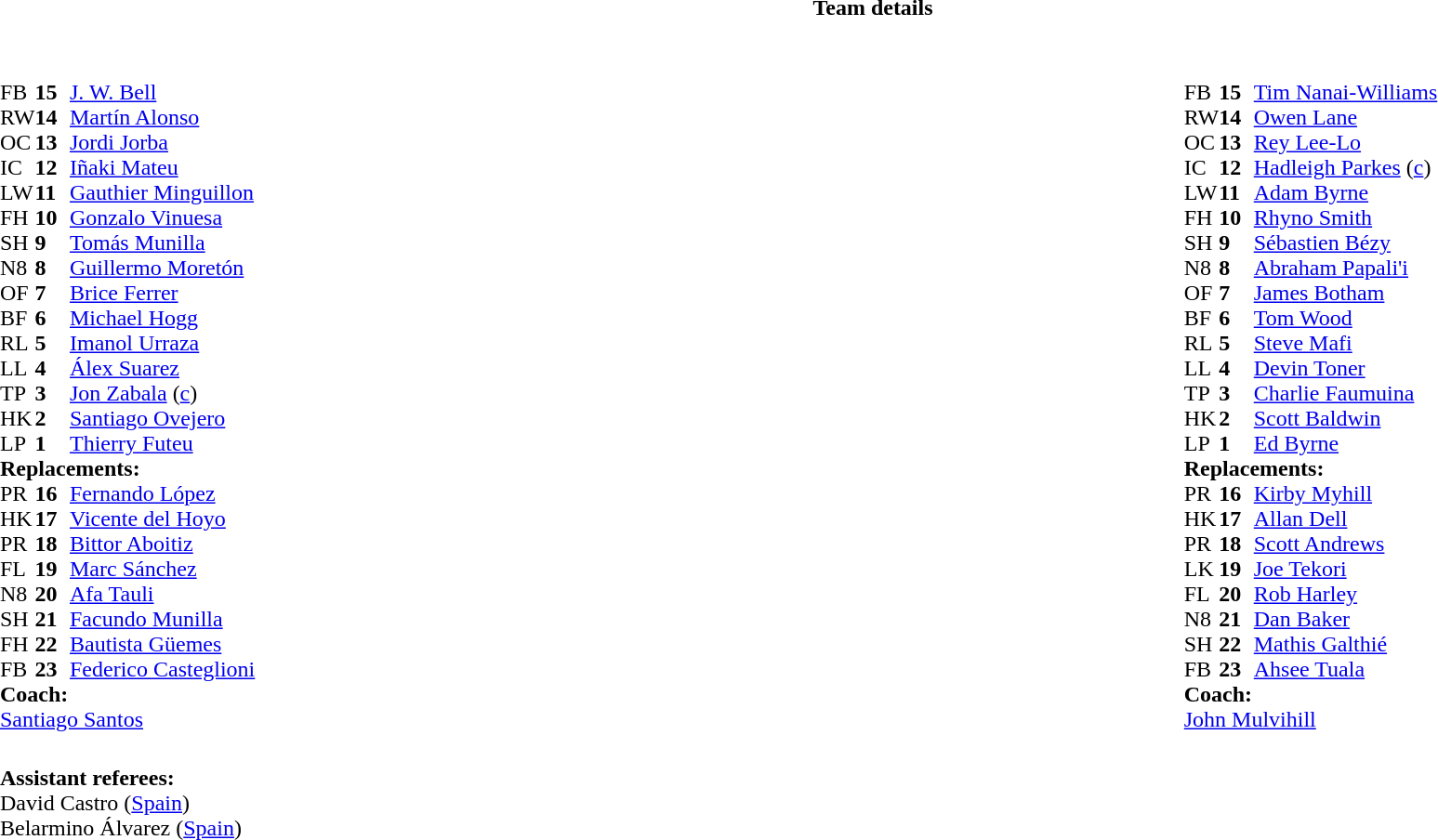<table border="0" style="width:100%;" class="collapsible collapsed">
<tr>
<th>Team details</th>
</tr>
<tr>
<td><br><table style="width:100%">
<tr>
<td style="vertical-align:top;width:50%"><br><table cellspacing="0" cellpadding="0">
<tr>
<th width="25"></th>
<th width="25"></th>
</tr>
<tr>
<td>FB</td>
<td><strong>15</strong></td>
<td><a href='#'>J. W. Bell</a></td>
</tr>
<tr>
<td>RW</td>
<td><strong>14</strong></td>
<td><a href='#'>Martín Alonso</a></td>
</tr>
<tr>
<td>OC</td>
<td><strong>13</strong></td>
<td><a href='#'>Jordi Jorba</a></td>
</tr>
<tr>
<td>IC</td>
<td><strong>12</strong></td>
<td><a href='#'>Iñaki Mateu</a></td>
</tr>
<tr>
<td>LW</td>
<td><strong>11</strong></td>
<td><a href='#'>Gauthier Minguillon</a></td>
</tr>
<tr>
<td>FH</td>
<td><strong>10</strong></td>
<td><a href='#'>Gonzalo Vinuesa</a></td>
</tr>
<tr>
<td>SH</td>
<td><strong>9</strong></td>
<td><a href='#'>Tomás Munilla</a></td>
</tr>
<tr>
<td>N8</td>
<td><strong>8</strong></td>
<td><a href='#'>Guillermo Moretón</a></td>
</tr>
<tr>
<td>OF</td>
<td><strong>7</strong></td>
<td><a href='#'>Brice Ferrer</a></td>
</tr>
<tr>
<td>BF</td>
<td><strong>6</strong></td>
<td><a href='#'>Michael Hogg</a></td>
</tr>
<tr>
<td>RL</td>
<td><strong>5</strong></td>
<td><a href='#'>Imanol Urraza</a></td>
</tr>
<tr>
<td>LL</td>
<td><strong>4</strong></td>
<td><a href='#'>Álex Suarez</a></td>
</tr>
<tr>
<td>TP</td>
<td><strong>3</strong></td>
<td><a href='#'>Jon Zabala</a> (<a href='#'>c</a>)</td>
</tr>
<tr>
<td>HK</td>
<td><strong>2</strong></td>
<td><a href='#'>Santiago Ovejero</a></td>
</tr>
<tr>
<td>LP</td>
<td><strong>1</strong></td>
<td><a href='#'>Thierry Futeu</a></td>
</tr>
<tr>
<td colspan=3><strong>Replacements:</strong></td>
</tr>
<tr>
<td>PR</td>
<td><strong>16</strong></td>
<td><a href='#'>Fernando López</a></td>
</tr>
<tr>
<td>HK</td>
<td><strong>17</strong></td>
<td><a href='#'>Vicente del Hoyo</a></td>
</tr>
<tr>
<td>PR</td>
<td><strong>18</strong></td>
<td><a href='#'>Bittor Aboitiz</a></td>
</tr>
<tr>
<td>FL</td>
<td><strong>19</strong></td>
<td><a href='#'>Marc Sánchez</a></td>
</tr>
<tr>
<td>N8</td>
<td><strong>20</strong></td>
<td><a href='#'>Afa Tauli</a></td>
</tr>
<tr>
<td>SH</td>
<td><strong>21</strong></td>
<td><a href='#'>Facundo Munilla</a></td>
</tr>
<tr>
<td>FH</td>
<td><strong>22</strong></td>
<td><a href='#'>Bautista Güemes</a></td>
</tr>
<tr>
<td>FB</td>
<td><strong>23</strong></td>
<td><a href='#'>Federico Casteglioni</a></td>
</tr>
<tr>
<td colspan=3><strong>Coach:</strong></td>
</tr>
<tr>
<td colspan="4"> <a href='#'>Santiago Santos</a></td>
</tr>
</table>
</td>
<td style="vertical-align:top;width:50%"><br><table cellspacing="0" cellpadding="0" style="margin:auto">
<tr>
<th width="25"></th>
<th width="25"></th>
</tr>
<tr>
<td>FB</td>
<td><strong>15</strong></td>
<td> <a href='#'>Tim Nanai-Williams</a></td>
</tr>
<tr>
<td>RW</td>
<td><strong>14</strong></td>
<td> <a href='#'>Owen Lane</a></td>
</tr>
<tr>
<td>OC</td>
<td><strong>13</strong></td>
<td> <a href='#'>Rey Lee-Lo</a></td>
</tr>
<tr>
<td>IC</td>
<td><strong>12</strong></td>
<td> <a href='#'>Hadleigh Parkes</a> (<a href='#'>c</a>)</td>
</tr>
<tr>
<td>LW</td>
<td><strong>11</strong></td>
<td> <a href='#'>Adam Byrne</a></td>
</tr>
<tr>
<td>FH</td>
<td><strong>10</strong></td>
<td> <a href='#'>Rhyno Smith</a></td>
</tr>
<tr>
<td>SH</td>
<td><strong>9</strong></td>
<td> <a href='#'>Sébastien Bézy</a></td>
</tr>
<tr>
<td>N8</td>
<td><strong>8</strong></td>
<td> <a href='#'>Abraham Papali'i</a></td>
</tr>
<tr>
<td>OF</td>
<td><strong>7</strong></td>
<td> <a href='#'>James Botham</a></td>
</tr>
<tr>
<td>BF</td>
<td><strong>6</strong></td>
<td> <a href='#'>Tom Wood</a></td>
</tr>
<tr>
<td>RL</td>
<td><strong>5</strong></td>
<td> <a href='#'>Steve Mafi</a></td>
</tr>
<tr>
<td>LL</td>
<td><strong>4</strong></td>
<td> <a href='#'>Devin Toner</a></td>
</tr>
<tr>
<td>TP</td>
<td><strong>3</strong></td>
<td> <a href='#'>Charlie Faumuina</a></td>
</tr>
<tr>
<td>HK</td>
<td><strong>2</strong></td>
<td> <a href='#'>Scott Baldwin</a></td>
</tr>
<tr>
<td>LP</td>
<td><strong>1</strong></td>
<td> <a href='#'>Ed Byrne</a></td>
</tr>
<tr>
<td colspan=3><strong>Replacements:</strong></td>
</tr>
<tr>
<td>PR</td>
<td><strong>16</strong></td>
<td> <a href='#'>Kirby Myhill</a></td>
</tr>
<tr>
<td>HK</td>
<td><strong>17</strong></td>
<td> <a href='#'>Allan Dell</a></td>
</tr>
<tr>
<td>PR</td>
<td><strong>18</strong></td>
<td> <a href='#'>Scott Andrews</a></td>
</tr>
<tr>
<td>LK</td>
<td><strong>19</strong></td>
<td> <a href='#'>Joe Tekori</a></td>
</tr>
<tr>
<td>FL</td>
<td><strong>20</strong></td>
<td> <a href='#'>Rob Harley</a></td>
</tr>
<tr>
<td>N8</td>
<td><strong>21</strong></td>
<td> <a href='#'>Dan Baker</a></td>
</tr>
<tr>
<td>SH</td>
<td><strong>22</strong></td>
<td> <a href='#'>Mathis Galthié</a></td>
</tr>
<tr>
<td>FB</td>
<td><strong>23</strong></td>
<td> <a href='#'>Ahsee Tuala</a></td>
</tr>
<tr>
<td colspan=3><strong>Coach:</strong></td>
</tr>
<tr>
<td colspan="4"> <a href='#'>John Mulvihill</a></td>
</tr>
</table>
</td>
</tr>
</table>
<table style="width:100%">
<tr>
<td><br><strong>Assistant referees:</strong>
<br>David Castro (<a href='#'>Spain</a>)
<br>Belarmino Álvarez (<a href='#'>Spain</a>)</td>
</tr>
</table>
</td>
</tr>
</table>
